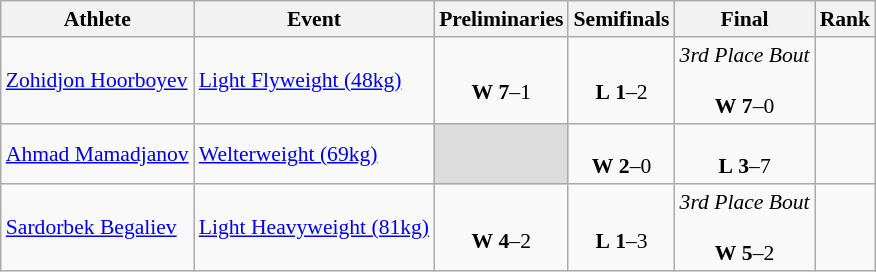<table class="wikitable" border="1" style="font-size:90%">
<tr>
<th>Athlete</th>
<th>Event</th>
<th>Preliminaries</th>
<th>Semifinals</th>
<th>Final</th>
<th>Rank</th>
</tr>
<tr>
<td><a href='#'>Zohidjon Hoorboyev</a></td>
<td><a href='#'>Light Flyweight (48kg)</a></td>
<td align=center> <br> <strong>W</strong> <strong>7</strong>–1</td>
<td align=center> <br> <strong>L</strong> <strong>1</strong>–2</td>
<td align=center><em>3rd Place Bout</em><br> <br> <strong>W</strong> <strong>7</strong>–0</td>
<td align=center></td>
</tr>
<tr>
<td><a href='#'>Ahmad Mamadjanov</a></td>
<td><a href='#'>Welterweight (69kg)</a></td>
<td align=center bgcolor=#DCDCDC></td>
<td align=center> <br> <strong>W</strong> <strong>2</strong>–0</td>
<td align=center> <br> <strong>L</strong> <strong>3</strong>–7</td>
<td align=center></td>
</tr>
<tr>
<td><a href='#'>Sardorbek Begaliev</a></td>
<td><a href='#'>Light Heavyweight (81kg)</a></td>
<td align=center> <br> <strong>W</strong> <strong>4</strong>–2</td>
<td align=center> <br> <strong>L</strong> <strong>1</strong>–3</td>
<td align=center><em>3rd Place Bout</em><br> <br> <strong>W</strong> <strong>5</strong>–2</td>
<td align=center></td>
</tr>
</table>
